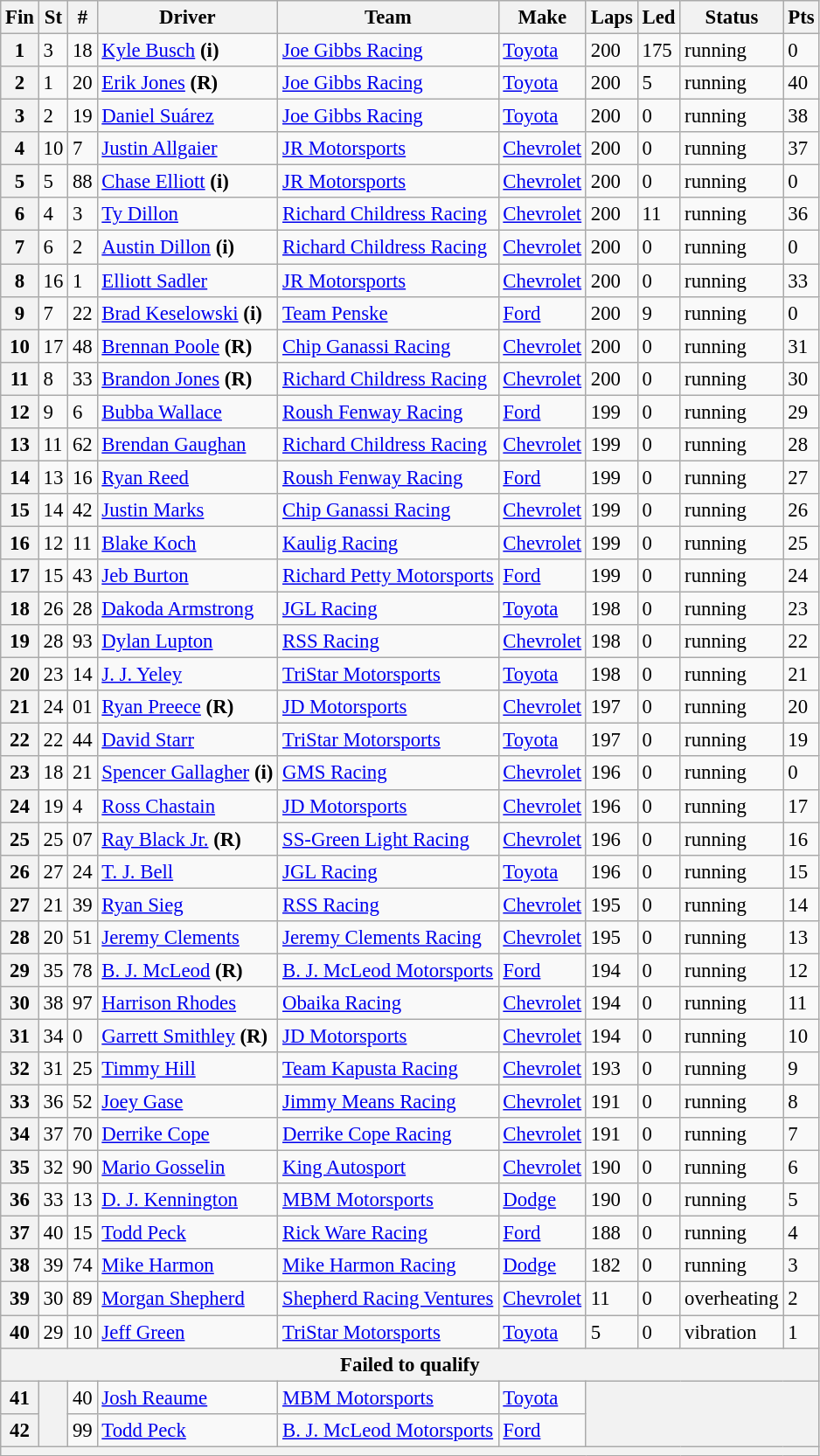<table class="wikitable" style="font-size:95%">
<tr>
<th>Fin</th>
<th>St</th>
<th>#</th>
<th>Driver</th>
<th>Team</th>
<th>Make</th>
<th>Laps</th>
<th>Led</th>
<th>Status</th>
<th>Pts</th>
</tr>
<tr>
<th>1</th>
<td>3</td>
<td>18</td>
<td><a href='#'>Kyle Busch</a> <strong>(i)</strong></td>
<td><a href='#'>Joe Gibbs Racing</a></td>
<td><a href='#'>Toyota</a></td>
<td>200</td>
<td>175</td>
<td>running</td>
<td>0</td>
</tr>
<tr>
<th>2</th>
<td>1</td>
<td>20</td>
<td><a href='#'>Erik Jones</a> <strong>(R)</strong></td>
<td><a href='#'>Joe Gibbs Racing</a></td>
<td><a href='#'>Toyota</a></td>
<td>200</td>
<td>5</td>
<td>running</td>
<td>40</td>
</tr>
<tr>
<th>3</th>
<td>2</td>
<td>19</td>
<td><a href='#'>Daniel Suárez</a></td>
<td><a href='#'>Joe Gibbs Racing</a></td>
<td><a href='#'>Toyota</a></td>
<td>200</td>
<td>0</td>
<td>running</td>
<td>38</td>
</tr>
<tr>
<th>4</th>
<td>10</td>
<td>7</td>
<td><a href='#'>Justin Allgaier</a></td>
<td><a href='#'>JR Motorsports</a></td>
<td><a href='#'>Chevrolet</a></td>
<td>200</td>
<td>0</td>
<td>running</td>
<td>37</td>
</tr>
<tr>
<th>5</th>
<td>5</td>
<td>88</td>
<td><a href='#'>Chase Elliott</a> <strong>(i)</strong></td>
<td><a href='#'>JR Motorsports</a></td>
<td><a href='#'>Chevrolet</a></td>
<td>200</td>
<td>0</td>
<td>running</td>
<td>0</td>
</tr>
<tr>
<th>6</th>
<td>4</td>
<td>3</td>
<td><a href='#'>Ty Dillon</a></td>
<td><a href='#'>Richard Childress Racing</a></td>
<td><a href='#'>Chevrolet</a></td>
<td>200</td>
<td>11</td>
<td>running</td>
<td>36</td>
</tr>
<tr>
<th>7</th>
<td>6</td>
<td>2</td>
<td><a href='#'>Austin Dillon</a> <strong>(i)</strong></td>
<td><a href='#'>Richard Childress Racing</a></td>
<td><a href='#'>Chevrolet</a></td>
<td>200</td>
<td>0</td>
<td>running</td>
<td>0</td>
</tr>
<tr>
<th>8</th>
<td>16</td>
<td>1</td>
<td><a href='#'>Elliott Sadler</a></td>
<td><a href='#'>JR Motorsports</a></td>
<td><a href='#'>Chevrolet</a></td>
<td>200</td>
<td>0</td>
<td>running</td>
<td>33</td>
</tr>
<tr>
<th>9</th>
<td>7</td>
<td>22</td>
<td><a href='#'>Brad Keselowski</a> <strong>(i)</strong></td>
<td><a href='#'>Team Penske</a></td>
<td><a href='#'>Ford</a></td>
<td>200</td>
<td>9</td>
<td>running</td>
<td>0</td>
</tr>
<tr>
<th>10</th>
<td>17</td>
<td>48</td>
<td><a href='#'>Brennan Poole</a> <strong>(R)</strong></td>
<td><a href='#'>Chip Ganassi Racing</a></td>
<td><a href='#'>Chevrolet</a></td>
<td>200</td>
<td>0</td>
<td>running</td>
<td>31</td>
</tr>
<tr>
<th>11</th>
<td>8</td>
<td>33</td>
<td><a href='#'>Brandon Jones</a> <strong>(R)</strong></td>
<td><a href='#'>Richard Childress Racing</a></td>
<td><a href='#'>Chevrolet</a></td>
<td>200</td>
<td>0</td>
<td>running</td>
<td>30</td>
</tr>
<tr>
<th>12</th>
<td>9</td>
<td>6</td>
<td><a href='#'>Bubba Wallace</a></td>
<td><a href='#'>Roush Fenway Racing</a></td>
<td><a href='#'>Ford</a></td>
<td>199</td>
<td>0</td>
<td>running</td>
<td>29</td>
</tr>
<tr>
<th>13</th>
<td>11</td>
<td>62</td>
<td><a href='#'>Brendan Gaughan</a></td>
<td><a href='#'>Richard Childress Racing</a></td>
<td><a href='#'>Chevrolet</a></td>
<td>199</td>
<td>0</td>
<td>running</td>
<td>28</td>
</tr>
<tr>
<th>14</th>
<td>13</td>
<td>16</td>
<td><a href='#'>Ryan Reed</a></td>
<td><a href='#'>Roush Fenway Racing</a></td>
<td><a href='#'>Ford</a></td>
<td>199</td>
<td>0</td>
<td>running</td>
<td>27</td>
</tr>
<tr>
<th>15</th>
<td>14</td>
<td>42</td>
<td><a href='#'>Justin Marks</a></td>
<td><a href='#'>Chip Ganassi Racing</a></td>
<td><a href='#'>Chevrolet</a></td>
<td>199</td>
<td>0</td>
<td>running</td>
<td>26</td>
</tr>
<tr>
<th>16</th>
<td>12</td>
<td>11</td>
<td><a href='#'>Blake Koch</a></td>
<td><a href='#'>Kaulig Racing</a></td>
<td><a href='#'>Chevrolet</a></td>
<td>199</td>
<td>0</td>
<td>running</td>
<td>25</td>
</tr>
<tr>
<th>17</th>
<td>15</td>
<td>43</td>
<td><a href='#'>Jeb Burton</a></td>
<td><a href='#'>Richard Petty Motorsports</a></td>
<td><a href='#'>Ford</a></td>
<td>199</td>
<td>0</td>
<td>running</td>
<td>24</td>
</tr>
<tr>
<th>18</th>
<td>26</td>
<td>28</td>
<td><a href='#'>Dakoda Armstrong</a></td>
<td><a href='#'>JGL Racing</a></td>
<td><a href='#'>Toyota</a></td>
<td>198</td>
<td>0</td>
<td>running</td>
<td>23</td>
</tr>
<tr>
<th>19</th>
<td>28</td>
<td>93</td>
<td><a href='#'>Dylan Lupton</a></td>
<td><a href='#'>RSS Racing</a></td>
<td><a href='#'>Chevrolet</a></td>
<td>198</td>
<td>0</td>
<td>running</td>
<td>22</td>
</tr>
<tr>
<th>20</th>
<td>23</td>
<td>14</td>
<td><a href='#'>J. J. Yeley</a></td>
<td><a href='#'>TriStar Motorsports</a></td>
<td><a href='#'>Toyota</a></td>
<td>198</td>
<td>0</td>
<td>running</td>
<td>21</td>
</tr>
<tr>
<th>21</th>
<td>24</td>
<td>01</td>
<td><a href='#'>Ryan Preece</a> <strong>(R)</strong></td>
<td><a href='#'>JD Motorsports</a></td>
<td><a href='#'>Chevrolet</a></td>
<td>197</td>
<td>0</td>
<td>running</td>
<td>20</td>
</tr>
<tr>
<th>22</th>
<td>22</td>
<td>44</td>
<td><a href='#'>David Starr</a></td>
<td><a href='#'>TriStar Motorsports</a></td>
<td><a href='#'>Toyota</a></td>
<td>197</td>
<td>0</td>
<td>running</td>
<td>19</td>
</tr>
<tr>
<th>23</th>
<td>18</td>
<td>21</td>
<td><a href='#'>Spencer Gallagher</a> <strong>(i)</strong></td>
<td><a href='#'>GMS Racing</a></td>
<td><a href='#'>Chevrolet</a></td>
<td>196</td>
<td>0</td>
<td>running</td>
<td>0</td>
</tr>
<tr>
<th>24</th>
<td>19</td>
<td>4</td>
<td><a href='#'>Ross Chastain</a></td>
<td><a href='#'>JD Motorsports</a></td>
<td><a href='#'>Chevrolet</a></td>
<td>196</td>
<td>0</td>
<td>running</td>
<td>17</td>
</tr>
<tr>
<th>25</th>
<td>25</td>
<td>07</td>
<td><a href='#'>Ray Black Jr.</a> <strong>(R)</strong></td>
<td><a href='#'>SS-Green Light Racing</a></td>
<td><a href='#'>Chevrolet</a></td>
<td>196</td>
<td>0</td>
<td>running</td>
<td>16</td>
</tr>
<tr>
<th>26</th>
<td>27</td>
<td>24</td>
<td><a href='#'>T. J. Bell</a></td>
<td><a href='#'>JGL Racing</a></td>
<td><a href='#'>Toyota</a></td>
<td>196</td>
<td>0</td>
<td>running</td>
<td>15</td>
</tr>
<tr>
<th>27</th>
<td>21</td>
<td>39</td>
<td><a href='#'>Ryan Sieg</a></td>
<td><a href='#'>RSS Racing</a></td>
<td><a href='#'>Chevrolet</a></td>
<td>195</td>
<td>0</td>
<td>running</td>
<td>14</td>
</tr>
<tr>
<th>28</th>
<td>20</td>
<td>51</td>
<td><a href='#'>Jeremy Clements</a></td>
<td><a href='#'>Jeremy Clements Racing</a></td>
<td><a href='#'>Chevrolet</a></td>
<td>195</td>
<td>0</td>
<td>running</td>
<td>13</td>
</tr>
<tr>
<th>29</th>
<td>35</td>
<td>78</td>
<td><a href='#'>B. J. McLeod</a> <strong>(R)</strong></td>
<td><a href='#'>B. J. McLeod Motorsports</a></td>
<td><a href='#'>Ford</a></td>
<td>194</td>
<td>0</td>
<td>running</td>
<td>12</td>
</tr>
<tr>
<th>30</th>
<td>38</td>
<td>97</td>
<td><a href='#'>Harrison Rhodes</a></td>
<td><a href='#'>Obaika Racing</a></td>
<td><a href='#'>Chevrolet</a></td>
<td>194</td>
<td>0</td>
<td>running</td>
<td>11</td>
</tr>
<tr>
<th>31</th>
<td>34</td>
<td>0</td>
<td><a href='#'>Garrett Smithley</a> <strong>(R)</strong></td>
<td><a href='#'>JD Motorsports</a></td>
<td><a href='#'>Chevrolet</a></td>
<td>194</td>
<td>0</td>
<td>running</td>
<td>10</td>
</tr>
<tr>
<th>32</th>
<td>31</td>
<td>25</td>
<td><a href='#'>Timmy Hill</a></td>
<td><a href='#'>Team Kapusta Racing</a></td>
<td><a href='#'>Chevrolet</a></td>
<td>193</td>
<td>0</td>
<td>running</td>
<td>9</td>
</tr>
<tr>
<th>33</th>
<td>36</td>
<td>52</td>
<td><a href='#'>Joey Gase</a></td>
<td><a href='#'>Jimmy Means Racing</a></td>
<td><a href='#'>Chevrolet</a></td>
<td>191</td>
<td>0</td>
<td>running</td>
<td>8</td>
</tr>
<tr>
<th>34</th>
<td>37</td>
<td>70</td>
<td><a href='#'>Derrike Cope</a></td>
<td><a href='#'>Derrike Cope Racing</a></td>
<td><a href='#'>Chevrolet</a></td>
<td>191</td>
<td>0</td>
<td>running</td>
<td>7</td>
</tr>
<tr>
<th>35</th>
<td>32</td>
<td>90</td>
<td><a href='#'>Mario Gosselin</a></td>
<td><a href='#'>King Autosport</a></td>
<td><a href='#'>Chevrolet</a></td>
<td>190</td>
<td>0</td>
<td>running</td>
<td>6</td>
</tr>
<tr>
<th>36</th>
<td>33</td>
<td>13</td>
<td><a href='#'>D. J. Kennington</a></td>
<td><a href='#'>MBM Motorsports</a></td>
<td><a href='#'>Dodge</a></td>
<td>190</td>
<td>0</td>
<td>running</td>
<td>5</td>
</tr>
<tr>
<th>37</th>
<td>40</td>
<td>15</td>
<td><a href='#'>Todd Peck</a></td>
<td><a href='#'>Rick Ware Racing</a></td>
<td><a href='#'>Ford</a></td>
<td>188</td>
<td>0</td>
<td>running</td>
<td>4</td>
</tr>
<tr>
<th>38</th>
<td>39</td>
<td>74</td>
<td><a href='#'>Mike Harmon</a></td>
<td><a href='#'>Mike Harmon Racing</a></td>
<td><a href='#'>Dodge</a></td>
<td>182</td>
<td>0</td>
<td>running</td>
<td>3</td>
</tr>
<tr>
<th>39</th>
<td>30</td>
<td>89</td>
<td><a href='#'>Morgan Shepherd</a></td>
<td><a href='#'>Shepherd Racing Ventures</a></td>
<td><a href='#'>Chevrolet</a></td>
<td>11</td>
<td>0</td>
<td>overheating</td>
<td>2</td>
</tr>
<tr>
<th>40</th>
<td>29</td>
<td>10</td>
<td><a href='#'>Jeff Green</a></td>
<td><a href='#'>TriStar Motorsports</a></td>
<td><a href='#'>Toyota</a></td>
<td>5</td>
<td>0</td>
<td>vibration</td>
<td>1</td>
</tr>
<tr>
<th colspan="10">Failed to qualify</th>
</tr>
<tr>
<th>41</th>
<th rowspan="2"></th>
<td>40</td>
<td><a href='#'>Josh Reaume</a></td>
<td><a href='#'>MBM Motorsports</a></td>
<td><a href='#'>Toyota</a></td>
<th colspan="4" rowspan="2"></th>
</tr>
<tr>
<th>42</th>
<td>99</td>
<td><a href='#'>Todd Peck</a></td>
<td><a href='#'>B. J. McLeod Motorsports</a></td>
<td><a href='#'>Ford</a></td>
</tr>
<tr>
<th colspan="10"></th>
</tr>
</table>
